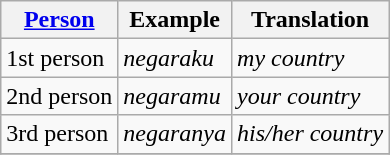<table class="wikitable">
<tr>
<th><a href='#'>Person</a></th>
<th>Example</th>
<th>Translation</th>
</tr>
<tr>
<td>1st person</td>
<td><em>negaraku</em></td>
<td><em>my country</em></td>
</tr>
<tr>
<td>2nd person</td>
<td><em>negaramu</em></td>
<td><em>your country</em></td>
</tr>
<tr>
<td>3rd person</td>
<td><em>negaranya</em></td>
<td><em>his/her country</em></td>
</tr>
<tr>
</tr>
</table>
